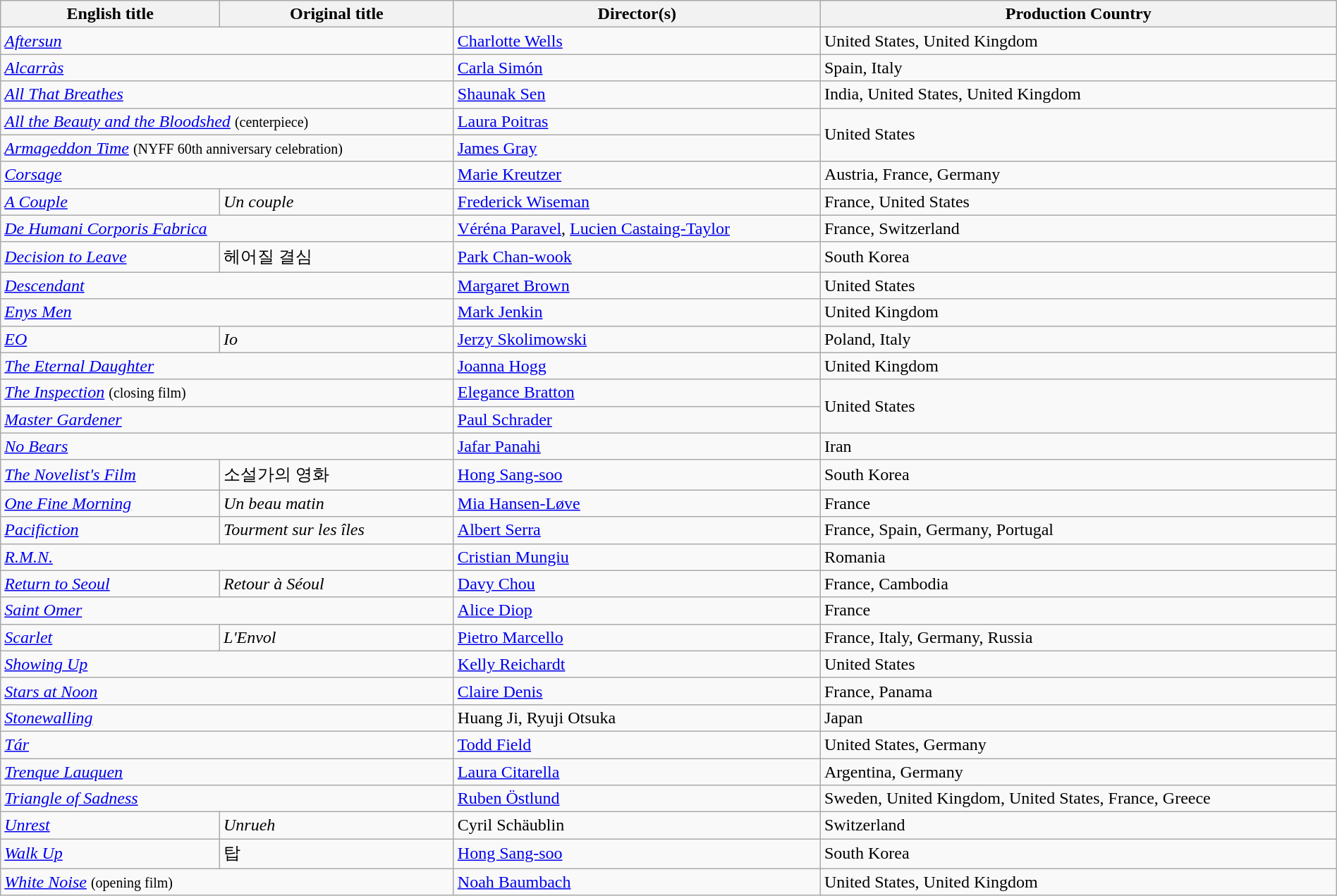<table class="wikitable" width="100%">
<tr>
<th>English title</th>
<th>Original title</th>
<th>Director(s)</th>
<th>Production Country</th>
</tr>
<tr>
<td colspan="2"><em><a href='#'>Aftersun</a></em></td>
<td><a href='#'>Charlotte Wells</a></td>
<td>United States, United Kingdom</td>
</tr>
<tr>
<td colspan="2"><em><a href='#'>Alcarràs</a></em></td>
<td><a href='#'>Carla Simón</a></td>
<td>Spain, Italy</td>
</tr>
<tr>
<td colspan="2"><em><a href='#'>All That Breathes</a></em></td>
<td><a href='#'>Shaunak Sen</a></td>
<td>India, United States, United Kingdom</td>
</tr>
<tr>
<td colspan="2"><em><a href='#'>All the Beauty and the Bloodshed</a></em> <small>(centerpiece)</small></td>
<td><a href='#'>Laura Poitras</a></td>
<td rowspan="2">United States</td>
</tr>
<tr>
<td colspan="2"><em><a href='#'>Armageddon Time</a></em> <small>(NYFF 60th anniversary celebration)</small></td>
<td><a href='#'>James Gray</a></td>
</tr>
<tr>
<td colspan="2"><em><a href='#'>Corsage</a></em></td>
<td><a href='#'>Marie Kreutzer</a></td>
<td>Austria, France, Germany</td>
</tr>
<tr>
<td><em><a href='#'>A Couple</a></em></td>
<td><em>Un couple</em></td>
<td><a href='#'>Frederick Wiseman</a></td>
<td>France, United States</td>
</tr>
<tr>
<td colspan="2"><em><a href='#'>De Humani Corporis Fabrica</a></em></td>
<td><a href='#'>Véréna Paravel</a>, <a href='#'>Lucien Castaing-Taylor</a></td>
<td>France, Switzerland</td>
</tr>
<tr>
<td><em><a href='#'>Decision to Leave</a></em></td>
<td>헤어질 결심</td>
<td><a href='#'>Park Chan-wook</a></td>
<td>South Korea</td>
</tr>
<tr>
<td colspan="2"><em><a href='#'>Descendant</a></em></td>
<td><a href='#'>Margaret Brown</a></td>
<td>United States</td>
</tr>
<tr>
<td colspan="2"><em><a href='#'>Enys Men</a></em></td>
<td><a href='#'>Mark Jenkin</a></td>
<td>United Kingdom</td>
</tr>
<tr>
<td><em><a href='#'>EO</a></em></td>
<td><em>Io</em></td>
<td><a href='#'>Jerzy Skolimowski</a></td>
<td>Poland, Italy</td>
</tr>
<tr>
<td colspan="2"><em><a href='#'>The Eternal Daughter</a></em></td>
<td><a href='#'>Joanna Hogg</a></td>
<td>United Kingdom</td>
</tr>
<tr>
<td colspan="2"><em><a href='#'>The Inspection</a></em> <small>(closing film)</small></td>
<td><a href='#'>Elegance Bratton</a></td>
<td rowspan="2">United States</td>
</tr>
<tr>
<td colspan="2"><em><a href='#'>Master Gardener</a></em></td>
<td><a href='#'>Paul Schrader</a></td>
</tr>
<tr>
<td colspan="2"><em><a href='#'>No Bears</a></em></td>
<td><a href='#'>Jafar Panahi</a></td>
<td>Iran</td>
</tr>
<tr>
<td><em><a href='#'>The Novelist's Film</a></em></td>
<td>소설가의 영화</td>
<td><a href='#'>Hong Sang-soo</a></td>
<td>South Korea</td>
</tr>
<tr>
<td><em><a href='#'>One Fine Morning</a></em></td>
<td><em>Un beau matin</em></td>
<td><a href='#'>Mia Hansen-Løve</a></td>
<td>France</td>
</tr>
<tr>
<td><em><a href='#'>Pacifiction</a></em></td>
<td><em>Tourment sur les îles</em></td>
<td><a href='#'>Albert Serra</a></td>
<td>France, Spain, Germany, Portugal</td>
</tr>
<tr>
<td colspan="2"><em><a href='#'>R.M.N.</a></em></td>
<td><a href='#'>Cristian Mungiu</a></td>
<td>Romania</td>
</tr>
<tr>
<td><em><a href='#'>Return to Seoul</a></em></td>
<td><em>Retour à Séoul</em></td>
<td><a href='#'>Davy Chou</a></td>
<td>France, Cambodia</td>
</tr>
<tr>
<td colspan="2"><em><a href='#'>Saint Omer</a></em></td>
<td><a href='#'>Alice Diop</a></td>
<td>France</td>
</tr>
<tr>
<td><em><a href='#'>Scarlet</a></em></td>
<td><em>L'Envol</em></td>
<td><a href='#'>Pietro Marcello</a></td>
<td>France, Italy, Germany, Russia</td>
</tr>
<tr>
<td colspan="2"><em><a href='#'>Showing Up</a></em></td>
<td><a href='#'>Kelly Reichardt</a></td>
<td>United States</td>
</tr>
<tr>
<td colspan="2"><em><a href='#'>Stars at Noon</a></em></td>
<td><a href='#'>Claire Denis</a></td>
<td>France, Panama</td>
</tr>
<tr>
<td colspan="2"><em><a href='#'>Stonewalling</a></em></td>
<td>Huang Ji, Ryuji Otsuka</td>
<td>Japan</td>
</tr>
<tr>
<td colspan="2"><em><a href='#'>Tár</a></em></td>
<td><a href='#'>Todd Field</a></td>
<td>United States, Germany</td>
</tr>
<tr>
<td colspan="2"><em><a href='#'>Trenque Lauquen</a></em></td>
<td><a href='#'>Laura Citarella</a></td>
<td>Argentina, Germany</td>
</tr>
<tr>
<td colspan="2"><em><a href='#'>Triangle of Sadness</a></em></td>
<td><a href='#'>Ruben Östlund</a></td>
<td>Sweden, United Kingdom, United States, France, Greece</td>
</tr>
<tr>
<td><em><a href='#'>Unrest</a></em></td>
<td><em>Unrueh</em></td>
<td>Cyril Schäublin</td>
<td>Switzerland</td>
</tr>
<tr>
<td><em><a href='#'>Walk Up</a></em></td>
<td>탑</td>
<td><a href='#'>Hong Sang-soo</a></td>
<td>South Korea</td>
</tr>
<tr>
<td colspan="2"><em><a href='#'>White Noise</a></em> <small>(opening film)</small></td>
<td><a href='#'>Noah Baumbach</a></td>
<td>United States, United Kingdom</td>
</tr>
</table>
